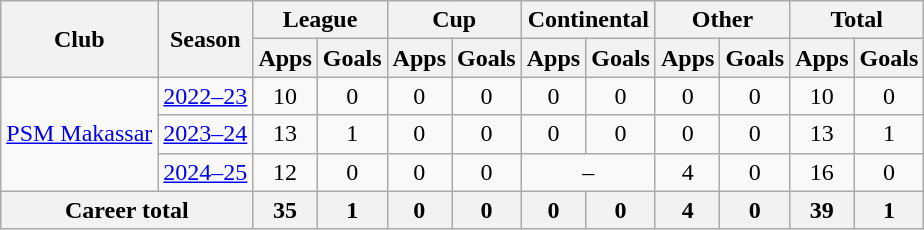<table class="wikitable" style="text-align: center">
<tr>
<th rowspan="2">Club</th>
<th rowspan="2">Season</th>
<th colspan="2">League</th>
<th colspan="2">Cup</th>
<th colspan="2">Continental</th>
<th colspan="2">Other</th>
<th colspan="2">Total</th>
</tr>
<tr>
<th>Apps</th>
<th>Goals</th>
<th>Apps</th>
<th>Goals</th>
<th>Apps</th>
<th>Goals</th>
<th>Apps</th>
<th>Goals</th>
<th>Apps</th>
<th>Goals</th>
</tr>
<tr>
<td rowspan="3"><a href='#'>PSM Makassar</a></td>
<td><a href='#'>2022–23</a></td>
<td>10</td>
<td>0</td>
<td>0</td>
<td>0</td>
<td>0</td>
<td>0</td>
<td>0</td>
<td>0</td>
<td>10</td>
<td>0</td>
</tr>
<tr>
<td><a href='#'>2023–24</a></td>
<td>13</td>
<td>1</td>
<td>0</td>
<td>0</td>
<td>0</td>
<td>0</td>
<td>0</td>
<td>0</td>
<td>13</td>
<td>1</td>
</tr>
<tr>
<td><a href='#'>2024–25</a></td>
<td>12</td>
<td>0</td>
<td>0</td>
<td>0</td>
<td colspan="2">–</td>
<td>4</td>
<td>0</td>
<td>16</td>
<td>0</td>
</tr>
<tr>
<th colspan=2>Career total</th>
<th>35</th>
<th>1</th>
<th>0</th>
<th>0</th>
<th>0</th>
<th>0</th>
<th>4</th>
<th>0</th>
<th>39</th>
<th>1</th>
</tr>
</table>
